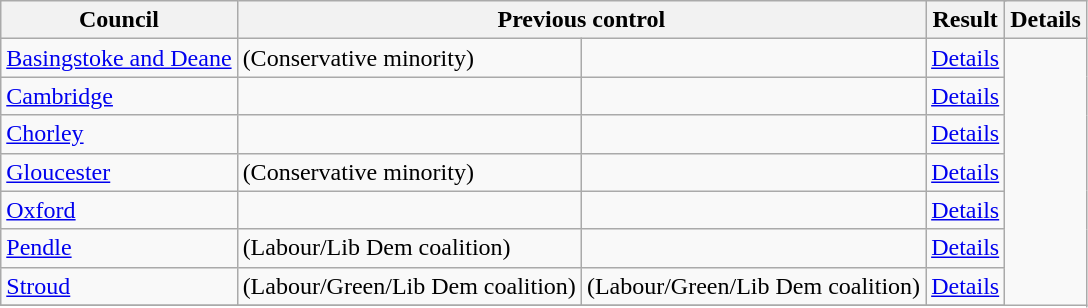<table class="wikitable">
<tr>
<th scope="col">Council</th>
<th colspan=2>Previous control</th>
<th colspan=2>Result</th>
<th colspan=2>Details</th>
</tr>
<tr>
<td><a href='#'>Basingstoke and Deane</a></td>
<td> (Conservative minority)</td>
<td></td>
<td><a href='#'>Details</a></td>
</tr>
<tr>
<td><a href='#'>Cambridge</a></td>
<td></td>
<td></td>
<td><a href='#'>Details</a></td>
</tr>
<tr>
<td><a href='#'>Chorley</a></td>
<td></td>
<td></td>
<td><a href='#'>Details</a></td>
</tr>
<tr>
<td><a href='#'>Gloucester</a></td>
<td> (Conservative minority)</td>
<td></td>
<td><a href='#'>Details</a></td>
</tr>
<tr>
<td><a href='#'>Oxford</a></td>
<td></td>
<td></td>
<td><a href='#'>Details</a></td>
</tr>
<tr>
<td><a href='#'>Pendle</a></td>
<td> (Labour/Lib Dem coalition)</td>
<td></td>
<td><a href='#'>Details</a></td>
</tr>
<tr>
<td><a href='#'>Stroud</a></td>
<td> (Labour/Green/Lib Dem coalition)</td>
<td> (Labour/Green/Lib Dem coalition)</td>
<td><a href='#'>Details</a></td>
</tr>
<tr>
</tr>
</table>
